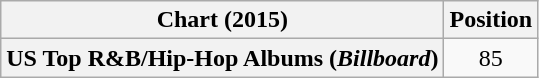<table class="wikitable plainrowheaders">
<tr>
<th scope="col">Chart (2015)</th>
<th scope="col">Position</th>
</tr>
<tr>
<th scope="row">US Top R&B/Hip-Hop Albums (<em>Billboard</em>)</th>
<td style="text-align:center;">85</td>
</tr>
</table>
